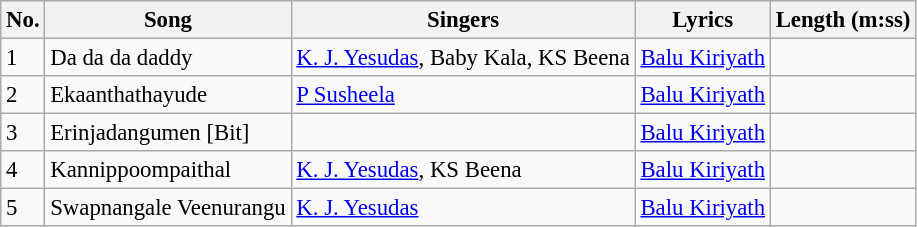<table class="wikitable" style="font-size:95%;">
<tr>
<th>No.</th>
<th>Song</th>
<th>Singers</th>
<th>Lyrics</th>
<th>Length (m:ss)</th>
</tr>
<tr>
<td>1</td>
<td>Da da da daddy</td>
<td><a href='#'>K. J. Yesudas</a>, Baby Kala, KS Beena</td>
<td><a href='#'>Balu Kiriyath</a></td>
<td></td>
</tr>
<tr>
<td>2</td>
<td>Ekaanthathayude</td>
<td><a href='#'>P Susheela</a></td>
<td><a href='#'>Balu Kiriyath</a></td>
<td></td>
</tr>
<tr>
<td>3</td>
<td>Erinjadangumen [Bit]</td>
<td></td>
<td><a href='#'>Balu Kiriyath</a></td>
<td></td>
</tr>
<tr>
<td>4</td>
<td>Kannippoompaithal</td>
<td><a href='#'>K. J. Yesudas</a>, KS Beena</td>
<td><a href='#'>Balu Kiriyath</a></td>
<td></td>
</tr>
<tr>
<td>5</td>
<td>Swapnangale Veenurangu</td>
<td><a href='#'>K. J. Yesudas</a></td>
<td><a href='#'>Balu Kiriyath</a></td>
<td></td>
</tr>
</table>
